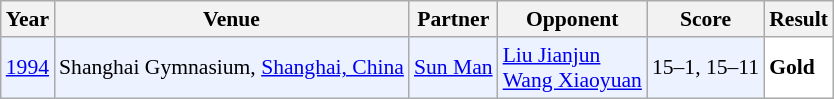<table class="sortable wikitable" style="font-size: 90%;">
<tr>
<th>Year</th>
<th>Venue</th>
<th>Partner</th>
<th>Opponent</th>
<th>Score</th>
<th>Result</th>
</tr>
<tr style="background:#ECF2FF">
<td align="center"><a href='#'>1994</a></td>
<td align="left">Shanghai Gymnasium, <a href='#'>Shanghai, China</a></td>
<td align="left"> <a href='#'>Sun Man</a></td>
<td align="left"> <a href='#'>Liu Jianjun</a> <br>  <a href='#'>Wang Xiaoyuan</a></td>
<td align="left">15–1, 15–11</td>
<td style="text-align:left; background:white"> <strong>Gold</strong></td>
</tr>
</table>
